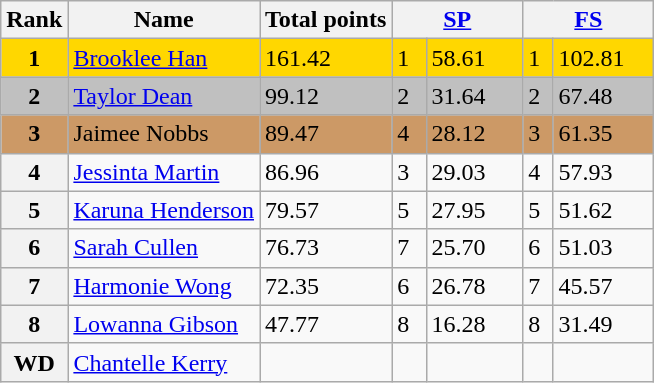<table class="wikitable sortable">
<tr>
<th>Rank</th>
<th>Name</th>
<th>Total points</th>
<th colspan="2" width="80px"><a href='#'>SP</a></th>
<th colspan="2" width="80px"><a href='#'>FS</a></th>
</tr>
<tr bgcolor="gold">
<td align="center"><strong>1</strong></td>
<td><a href='#'>Brooklee Han</a></td>
<td>161.42</td>
<td>1</td>
<td>58.61</td>
<td>1</td>
<td>102.81</td>
</tr>
<tr bgcolor="silver">
<td align="center"><strong>2</strong></td>
<td><a href='#'>Taylor Dean</a></td>
<td>99.12</td>
<td>2</td>
<td>31.64</td>
<td>2</td>
<td>67.48</td>
</tr>
<tr bgcolor="cc9966">
<td align="center"><strong>3</strong></td>
<td>Jaimee Nobbs</td>
<td>89.47</td>
<td>4</td>
<td>28.12</td>
<td>3</td>
<td>61.35</td>
</tr>
<tr>
<th>4</th>
<td><a href='#'>Jessinta Martin</a></td>
<td>86.96</td>
<td>3</td>
<td>29.03</td>
<td>4</td>
<td>57.93</td>
</tr>
<tr>
<th>5</th>
<td><a href='#'>Karuna Henderson</a></td>
<td>79.57</td>
<td>5</td>
<td>27.95</td>
<td>5</td>
<td>51.62</td>
</tr>
<tr>
<th>6</th>
<td><a href='#'>Sarah Cullen</a></td>
<td>76.73</td>
<td>7</td>
<td>25.70</td>
<td>6</td>
<td>51.03</td>
</tr>
<tr>
<th>7</th>
<td><a href='#'>Harmonie Wong</a></td>
<td>72.35</td>
<td>6</td>
<td>26.78</td>
<td>7</td>
<td>45.57</td>
</tr>
<tr>
<th>8</th>
<td><a href='#'>Lowanna Gibson</a></td>
<td>47.77</td>
<td>8</td>
<td>16.28</td>
<td>8</td>
<td>31.49</td>
</tr>
<tr>
<th>WD</th>
<td><a href='#'>Chantelle Kerry</a></td>
<td></td>
<td></td>
<td></td>
<td></td>
<td></td>
</tr>
</table>
